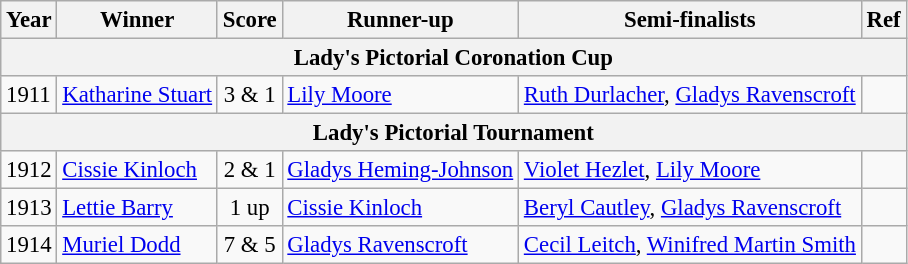<table class="wikitable" style="font-size:95%">
<tr>
<th>Year</th>
<th>Winner</th>
<th>Score</th>
<th>Runner-up</th>
<th>Semi-finalists</th>
<th class="unsortable">Ref</th>
</tr>
<tr>
<th colspan=6>Lady's Pictorial Coronation Cup</th>
</tr>
<tr>
<td>1911</td>
<td> <a href='#'>Katharine Stuart</a></td>
<td align=center>3 & 1</td>
<td> <a href='#'>Lily Moore</a></td>
<td> <a href='#'>Ruth Durlacher</a>,  <a href='#'>Gladys Ravenscroft</a></td>
<td></td>
</tr>
<tr>
<th colspan=6>Lady's Pictorial Tournament</th>
</tr>
<tr>
<td>1912</td>
<td> <a href='#'>Cissie Kinloch</a></td>
<td align=center>2 & 1</td>
<td> <a href='#'>Gladys Heming-Johnson</a></td>
<td> <a href='#'>Violet Hezlet</a>,  <a href='#'>Lily Moore</a></td>
<td></td>
</tr>
<tr>
<td>1913</td>
<td> <a href='#'>Lettie Barry</a></td>
<td align=center>1 up</td>
<td> <a href='#'>Cissie Kinloch</a></td>
<td> <a href='#'>Beryl Cautley</a>,  <a href='#'>Gladys Ravenscroft</a></td>
<td></td>
</tr>
<tr>
<td>1914</td>
<td> <a href='#'>Muriel Dodd</a></td>
<td align=center>7 & 5</td>
<td> <a href='#'>Gladys Ravenscroft</a></td>
<td> <a href='#'>Cecil Leitch</a>,  <a href='#'>Winifred Martin Smith</a></td>
<td></td>
</tr>
</table>
